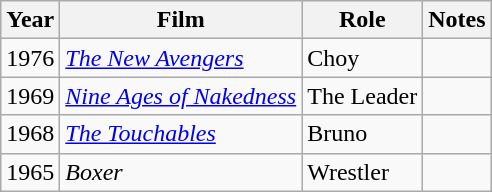<table class="wikitable">
<tr>
<th>Year</th>
<th>Film</th>
<th>Role</th>
<th>Notes</th>
</tr>
<tr>
<td>1976</td>
<td><em><a href='#'>The New Avengers</a></em></td>
<td>Choy</td>
<td></td>
</tr>
<tr>
<td>1969</td>
<td><em><a href='#'>Nine Ages of Nakedness</a></em></td>
<td>The Leader</td>
<td></td>
</tr>
<tr>
<td>1968</td>
<td><em><a href='#'>The Touchables</a></em></td>
<td>Bruno</td>
<td></td>
</tr>
<tr>
<td>1965</td>
<td><em>Boxer</em></td>
<td>Wrestler</td>
<td></td>
</tr>
</table>
